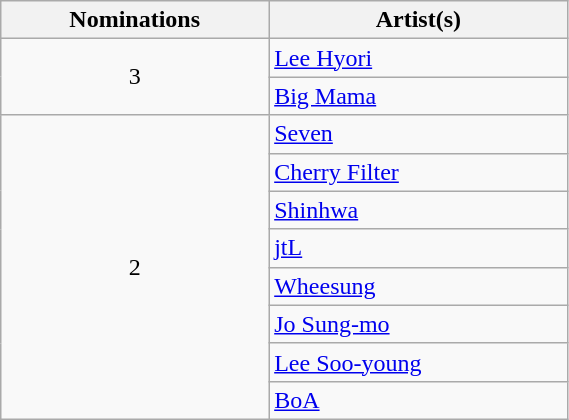<table class="wikitable"  style="width:30%;">
<tr>
<th scope="col">Nominations</th>
<th scope="col">Artist(s)</th>
</tr>
<tr>
<td align=center rowspan=2>3</td>
<td><a href='#'>Lee Hyori</a></td>
</tr>
<tr>
<td><a href='#'>Big Mama</a></td>
</tr>
<tr>
<td rowspan=8 align=center>2</td>
<td><a href='#'>Seven</a></td>
</tr>
<tr>
<td><a href='#'>Cherry Filter</a></td>
</tr>
<tr>
<td><a href='#'>Shinhwa</a></td>
</tr>
<tr>
<td><a href='#'>jtL</a></td>
</tr>
<tr>
<td><a href='#'>Wheesung</a></td>
</tr>
<tr>
<td><a href='#'>Jo Sung-mo</a></td>
</tr>
<tr>
<td><a href='#'>Lee Soo-young</a></td>
</tr>
<tr>
<td><a href='#'>BoA</a></td>
</tr>
</table>
